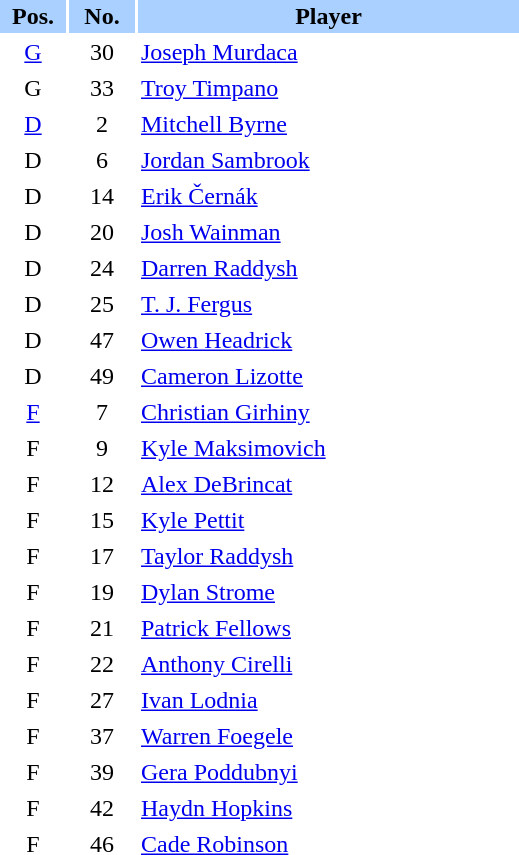<table border="0" cellspacing="2" cellpadding="2">
<tr bgcolor=AAD0FF>
<th width=40>Pos.</th>
<th width=40>No.</th>
<th width=250>Player</th>
</tr>
<tr>
<td style="text-align:center;"><a href='#'>G</a></td>
<td style="text-align:center;">30</td>
<td><a href='#'>Joseph Murdaca</a></td>
</tr>
<tr>
<td style="text-align:center;">G</td>
<td style="text-align:center;">33</td>
<td><a href='#'>Troy Timpano</a></td>
</tr>
<tr>
<td style="text-align:center;"><a href='#'>D</a></td>
<td style="text-align:center;">2</td>
<td><a href='#'>Mitchell Byrne</a></td>
</tr>
<tr>
<td style="text-align:center;">D</td>
<td style="text-align:center;">6</td>
<td><a href='#'>Jordan Sambrook</a></td>
</tr>
<tr>
<td style="text-align:center;">D</td>
<td style="text-align:center;">14</td>
<td><a href='#'>Erik Černák</a></td>
</tr>
<tr>
<td style="text-align:center;">D</td>
<td style="text-align:center;">20</td>
<td><a href='#'>Josh Wainman</a></td>
</tr>
<tr>
<td style="text-align:center;">D</td>
<td style="text-align:center;">24</td>
<td><a href='#'>Darren Raddysh</a></td>
</tr>
<tr>
<td style="text-align:center;">D</td>
<td style="text-align:center;">25</td>
<td><a href='#'>T. J. Fergus</a></td>
</tr>
<tr>
<td style="text-align:center;">D</td>
<td style="text-align:center;">47</td>
<td><a href='#'>Owen Headrick</a></td>
</tr>
<tr>
<td style="text-align:center;">D</td>
<td style="text-align:center;">49</td>
<td><a href='#'>Cameron Lizotte</a></td>
</tr>
<tr>
<td style="text-align:center;"><a href='#'>F</a></td>
<td style="text-align:center;">7</td>
<td><a href='#'>Christian Girhiny</a></td>
</tr>
<tr>
<td style="text-align:center;">F</td>
<td style="text-align:center;">9</td>
<td><a href='#'>Kyle Maksimovich</a></td>
</tr>
<tr>
<td style="text-align:center;">F</td>
<td style="text-align:center;">12</td>
<td><a href='#'>Alex DeBrincat</a></td>
</tr>
<tr>
<td style="text-align:center;">F</td>
<td style="text-align:center;">15</td>
<td><a href='#'>Kyle Pettit</a></td>
</tr>
<tr>
<td style="text-align:center;">F</td>
<td style="text-align:center;">17</td>
<td><a href='#'>Taylor Raddysh</a></td>
</tr>
<tr>
<td style="text-align:center;">F</td>
<td style="text-align:center;">19</td>
<td><a href='#'>Dylan Strome</a></td>
</tr>
<tr>
<td style="text-align:center;">F</td>
<td style="text-align:center;">21</td>
<td><a href='#'>Patrick Fellows</a></td>
</tr>
<tr>
<td style="text-align:center;">F</td>
<td style="text-align:center;">22</td>
<td><a href='#'>Anthony Cirelli</a></td>
</tr>
<tr>
<td style="text-align:center;">F</td>
<td style="text-align:center;">27</td>
<td><a href='#'>Ivan Lodnia</a></td>
</tr>
<tr>
<td style="text-align:center;">F</td>
<td style="text-align:center;">37</td>
<td><a href='#'>Warren Foegele</a></td>
</tr>
<tr>
<td style="text-align:center;">F</td>
<td style="text-align:center;">39</td>
<td><a href='#'>Gera Poddubnyi</a></td>
</tr>
<tr>
<td style="text-align:center;">F</td>
<td style="text-align:center;">42</td>
<td><a href='#'>Haydn Hopkins</a></td>
</tr>
<tr>
<td style="text-align:center;">F</td>
<td style="text-align:center;">46</td>
<td><a href='#'>Cade Robinson</a></td>
</tr>
</table>
